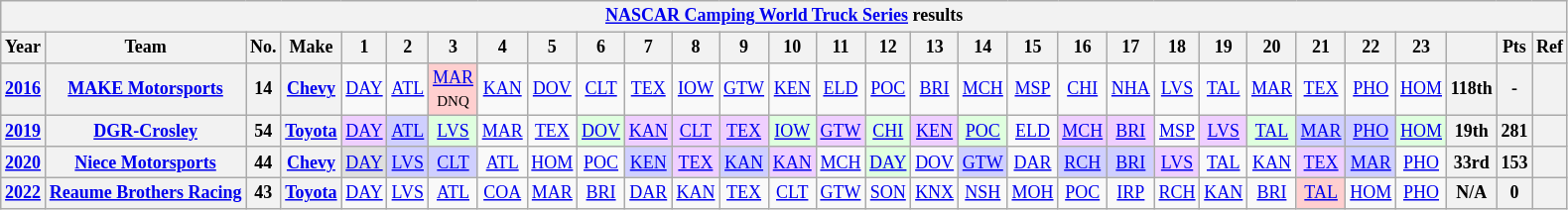<table class="wikitable" style="text-align:center; font-size:75%">
<tr>
<th colspan=30><a href='#'>NASCAR Camping World Truck Series</a> results</th>
</tr>
<tr>
<th>Year</th>
<th>Team</th>
<th>No.</th>
<th>Make</th>
<th>1</th>
<th>2</th>
<th>3</th>
<th>4</th>
<th>5</th>
<th>6</th>
<th>7</th>
<th>8</th>
<th>9</th>
<th>10</th>
<th>11</th>
<th>12</th>
<th>13</th>
<th>14</th>
<th>15</th>
<th>16</th>
<th>17</th>
<th>18</th>
<th>19</th>
<th>20</th>
<th>21</th>
<th>22</th>
<th>23</th>
<th></th>
<th>Pts</th>
<th>Ref</th>
</tr>
<tr>
<th><a href='#'>2016</a></th>
<th><a href='#'>MAKE Motorsports</a></th>
<th>14</th>
<th><a href='#'>Chevy</a></th>
<td><a href='#'>DAY</a></td>
<td><a href='#'>ATL</a></td>
<td style="background:#FFCFCF;"><a href='#'>MAR</a><br><small>DNQ</small></td>
<td><a href='#'>KAN</a></td>
<td><a href='#'>DOV</a></td>
<td><a href='#'>CLT</a></td>
<td><a href='#'>TEX</a></td>
<td><a href='#'>IOW</a></td>
<td><a href='#'>GTW</a></td>
<td><a href='#'>KEN</a></td>
<td><a href='#'>ELD</a></td>
<td><a href='#'>POC</a></td>
<td><a href='#'>BRI</a></td>
<td><a href='#'>MCH</a></td>
<td><a href='#'>MSP</a></td>
<td><a href='#'>CHI</a></td>
<td><a href='#'>NHA</a></td>
<td><a href='#'>LVS</a></td>
<td><a href='#'>TAL</a></td>
<td><a href='#'>MAR</a></td>
<td><a href='#'>TEX</a></td>
<td><a href='#'>PHO</a></td>
<td><a href='#'>HOM</a></td>
<th>118th</th>
<th>-</th>
<th></th>
</tr>
<tr>
<th><a href='#'>2019</a></th>
<th><a href='#'>DGR-Crosley</a></th>
<th>54</th>
<th><a href='#'>Toyota</a></th>
<td style="background:#EFCFFF;"><a href='#'>DAY</a><br></td>
<td style="background:#CFCFFF;"><a href='#'>ATL</a><br></td>
<td style="background:#DFFFDF;"><a href='#'>LVS</a><br></td>
<td><a href='#'>MAR</a></td>
<td><a href='#'>TEX</a></td>
<td style="background:#DFFFDF;"><a href='#'>DOV</a><br></td>
<td style="background:#EFCFFF;"><a href='#'>KAN</a><br></td>
<td style="background:#EFCFFF;"><a href='#'>CLT</a><br></td>
<td style="background:#EFCFFF;"><a href='#'>TEX</a><br></td>
<td style="background:#DFFFDF;"><a href='#'>IOW</a><br></td>
<td style="background:#EFCFFF;"><a href='#'>GTW</a><br></td>
<td style="background:#DFFFDF;"><a href='#'>CHI</a><br></td>
<td style="background:#EFCFFF;"><a href='#'>KEN</a><br></td>
<td style="background:#DFFFDF;"><a href='#'>POC</a><br></td>
<td><a href='#'>ELD</a></td>
<td style="background:#EFCFFF;"><a href='#'>MCH</a><br></td>
<td style="background:#EFCFFF;"><a href='#'>BRI</a><br></td>
<td><a href='#'>MSP</a></td>
<td style="background:#EFCFFF;"><a href='#'>LVS</a><br></td>
<td style="background:#DFFFDF;"><a href='#'>TAL</a><br></td>
<td style="background:#CFCFFF;"><a href='#'>MAR</a><br></td>
<td style="background:#CFCFFF;"><a href='#'>PHO</a><br></td>
<td style="background:#DFFFDF;"><a href='#'>HOM</a><br></td>
<th>19th</th>
<th>281</th>
<th></th>
</tr>
<tr>
<th><a href='#'>2020</a></th>
<th><a href='#'>Niece Motorsports</a></th>
<th>44</th>
<th><a href='#'>Chevy</a></th>
<td style="background:#DFDFDF;"><a href='#'>DAY</a><br></td>
<td style="background:#CFCFFF;"><a href='#'>LVS</a><br></td>
<td style="background:#CFCFFF;"><a href='#'>CLT</a><br></td>
<td><a href='#'>ATL</a></td>
<td><a href='#'>HOM</a></td>
<td><a href='#'>POC</a></td>
<td style="background:#CFCFFF;"><a href='#'>KEN</a><br></td>
<td style="background:#EFCFFF;"><a href='#'>TEX</a><br></td>
<td style="background:#CFCFFF;"><a href='#'>KAN</a><br></td>
<td style="background:#EFCFFF;"><a href='#'>KAN</a><br></td>
<td><a href='#'>MCH</a></td>
<td style="background:#DFFFDF;"><a href='#'>DAY</a><br></td>
<td><a href='#'>DOV</a></td>
<td style="background:#CFCFFF;"><a href='#'>GTW</a><br></td>
<td><a href='#'>DAR</a></td>
<td style="background:#CFCFFF;"><a href='#'>RCH</a><br></td>
<td style="background:#CFCFFF;"><a href='#'>BRI</a><br></td>
<td style="background:#EFCFFF;"><a href='#'>LVS</a><br></td>
<td><a href='#'>TAL</a></td>
<td><a href='#'>KAN</a></td>
<td style="background:#EFCFFF;"><a href='#'>TEX</a><br></td>
<td style="background:#CFCFFF;"><a href='#'>MAR</a><br></td>
<td><a href='#'>PHO</a></td>
<th>33rd</th>
<th>153</th>
<th></th>
</tr>
<tr>
<th><a href='#'>2022</a></th>
<th><a href='#'>Reaume Brothers Racing</a></th>
<th>43</th>
<th><a href='#'>Toyota</a></th>
<td><a href='#'>DAY</a></td>
<td><a href='#'>LVS</a></td>
<td><a href='#'>ATL</a></td>
<td><a href='#'>COA</a></td>
<td><a href='#'>MAR</a></td>
<td><a href='#'>BRI</a></td>
<td><a href='#'>DAR</a></td>
<td><a href='#'>KAN</a></td>
<td><a href='#'>TEX</a></td>
<td><a href='#'>CLT</a></td>
<td><a href='#'>GTW</a></td>
<td><a href='#'>SON</a></td>
<td><a href='#'>KNX</a></td>
<td><a href='#'>NSH</a></td>
<td><a href='#'>MOH</a></td>
<td><a href='#'>POC</a></td>
<td><a href='#'>IRP</a></td>
<td><a href='#'>RCH</a></td>
<td><a href='#'>KAN</a></td>
<td><a href='#'>BRI</a></td>
<td style="background:#FFCFCF;"><a href='#'>TAL</a><br></td>
<td><a href='#'>HOM</a></td>
<td><a href='#'>PHO</a></td>
<th>N/A</th>
<th>0</th>
<th></th>
</tr>
</table>
